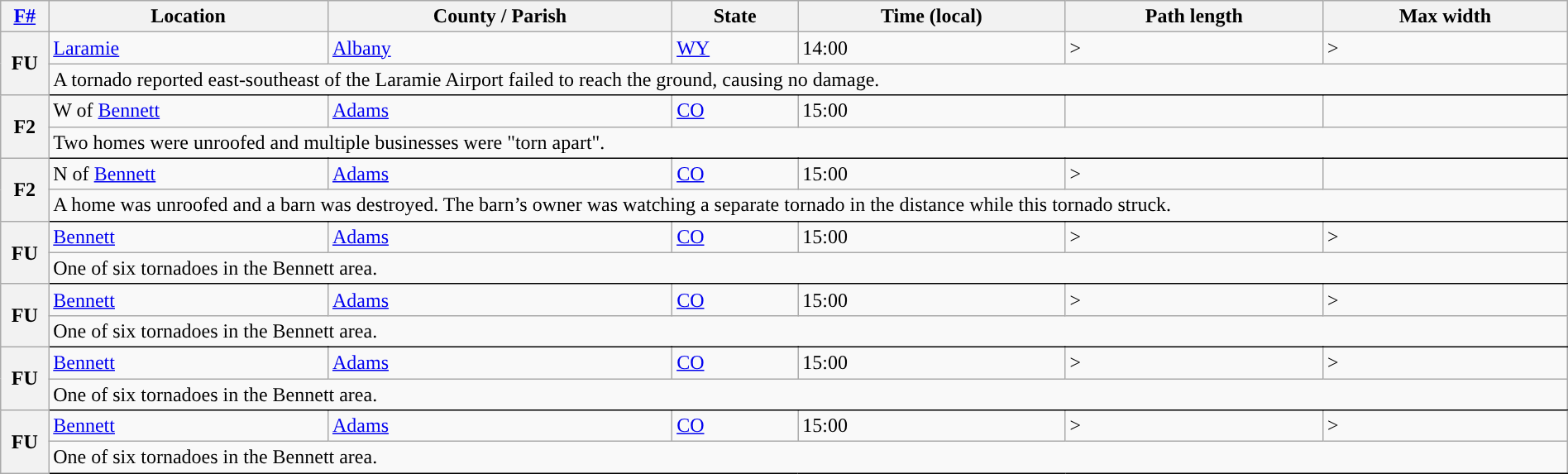<table class="wikitable sortable" style="width:100%;">
<tr>
<th scope="col" align="center"><a href='#'>F#</a><br></th>
<th scope="col" align="center" class="unsortable">Location</th>
<th scope="col" align="center" class="unsortable">County / Parish</th>
<th scope="col" align="center">State</th>
<th scope="col" align="center">Time (local)</th>
<th scope="col" align="center">Path length</th>
<th scope="col" align="center">Max width</th>
</tr>
<tr>
<th scope="row" rowspan="2" style="background-color:#">FU</th>
<td><a href='#'>Laramie</a></td>
<td><a href='#'>Albany</a></td>
<td><a href='#'>WY</a></td>
<td>14:00</td>
<td>></td>
<td>></td>
</tr>
<tr class="expand-child">
<td colspan="6" style="border-bottom: 1px solid black;">A tornado reported east-southeast of the Laramie Airport failed to reach the ground, causing no damage.</td>
</tr>
<tr>
<th scope="row" rowspan="2" style="background-color:#">F2</th>
<td>W of <a href='#'>Bennett</a></td>
<td><a href='#'>Adams</a></td>
<td><a href='#'>CO</a></td>
<td>15:00</td>
<td></td>
<td></td>
</tr>
<tr class="expand-child">
<td colspan="6" style="border-bottom: 1px solid black;">Two homes were unroofed and multiple businesses were "torn apart".</td>
</tr>
<tr>
<th scope="row" rowspan="2" style="background-color:#">F2</th>
<td>N of <a href='#'>Bennett</a></td>
<td><a href='#'>Adams</a></td>
<td><a href='#'>CO</a></td>
<td>15:00</td>
<td>></td>
<td></td>
</tr>
<tr class="expand-child">
<td colspan="6" style="border-bottom: 1px solid black;">A home was unroofed and a barn was destroyed. The barn’s owner was watching a separate tornado in the distance while this tornado struck.</td>
</tr>
<tr>
<th scope="row" rowspan="2" style="background-color:#">FU</th>
<td><a href='#'>Bennett</a></td>
<td><a href='#'>Adams</a></td>
<td><a href='#'>CO</a></td>
<td>15:00</td>
<td>></td>
<td>></td>
</tr>
<tr class="expand-child">
<td colspan="6" style="border-bottom: 1px solid black;">One of six tornadoes in the Bennett area.</td>
</tr>
<tr>
<th scope="row" rowspan="2" style="background-color:#">FU</th>
<td><a href='#'>Bennett</a></td>
<td><a href='#'>Adams</a></td>
<td><a href='#'>CO</a></td>
<td>15:00</td>
<td>></td>
<td>></td>
</tr>
<tr class="expand-child">
<td colspan="6" style="border-bottom: 1px solid black;">One of six tornadoes in the Bennett area.</td>
</tr>
<tr>
<th scope="row" rowspan="2" style="background-color:#">FU</th>
<td><a href='#'>Bennett</a></td>
<td><a href='#'>Adams</a></td>
<td><a href='#'>CO</a></td>
<td>15:00</td>
<td>></td>
<td>></td>
</tr>
<tr class="expand-child">
<td colspan="6" style="border-bottom: 1px solid black;">One of six tornadoes in the Bennett area.</td>
</tr>
<tr>
<th scope="row" rowspan="2" style="background-color:#">FU</th>
<td><a href='#'>Bennett</a></td>
<td><a href='#'>Adams</a></td>
<td><a href='#'>CO</a></td>
<td>15:00</td>
<td>></td>
<td>></td>
</tr>
<tr class="expand-child">
<td colspan="6" style="border-bottom: 1px solid black;">One of six tornadoes in the Bennett area.</td>
</tr>
</table>
